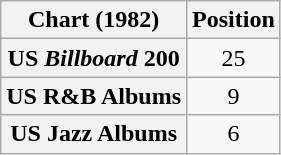<table class="wikitable sortable plainrowheaders">
<tr>
<th>Chart (1982)</th>
<th>Position</th>
</tr>
<tr>
<th scope="row">US <em>Billboard</em> 200</th>
<td align="center">25</td>
</tr>
<tr>
<th scope="row">US R&B Albums</th>
<td align="center">9</td>
</tr>
<tr>
<th scope="row">US Jazz Albums</th>
<td align="center">6</td>
</tr>
</table>
